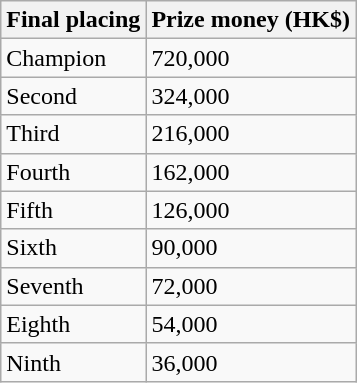<table class="wikitable">
<tr>
<th>Final placing</th>
<th>Prize money (HK$)</th>
</tr>
<tr>
<td>Champion</td>
<td>720,000</td>
</tr>
<tr>
<td>Second</td>
<td>324,000</td>
</tr>
<tr>
<td>Third</td>
<td>216,000</td>
</tr>
<tr>
<td>Fourth</td>
<td>162,000</td>
</tr>
<tr>
<td>Fifth</td>
<td>126,000</td>
</tr>
<tr>
<td>Sixth</td>
<td>90,000</td>
</tr>
<tr>
<td>Seventh</td>
<td>72,000</td>
</tr>
<tr>
<td>Eighth</td>
<td>54,000</td>
</tr>
<tr>
<td>Ninth</td>
<td>36,000</td>
</tr>
</table>
